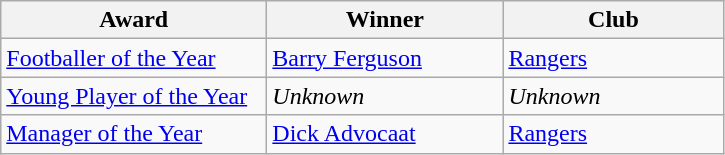<table class="wikitable">
<tr>
<th width=170>Award</th>
<th width=150>Winner</th>
<th width=140>Club</th>
</tr>
<tr>
<td><a href='#'>Footballer of the Year</a></td>
<td> <a href='#'>Barry Ferguson</a></td>
<td><a href='#'>Rangers</a></td>
</tr>
<tr>
<td><a href='#'>Young Player of the Year</a></td>
<td> <em>Unknown</em></td>
<td><em>Unknown</em></td>
</tr>
<tr>
<td><a href='#'>Manager of the Year</a></td>
<td> <a href='#'>Dick Advocaat</a></td>
<td><a href='#'>Rangers</a></td>
</tr>
</table>
